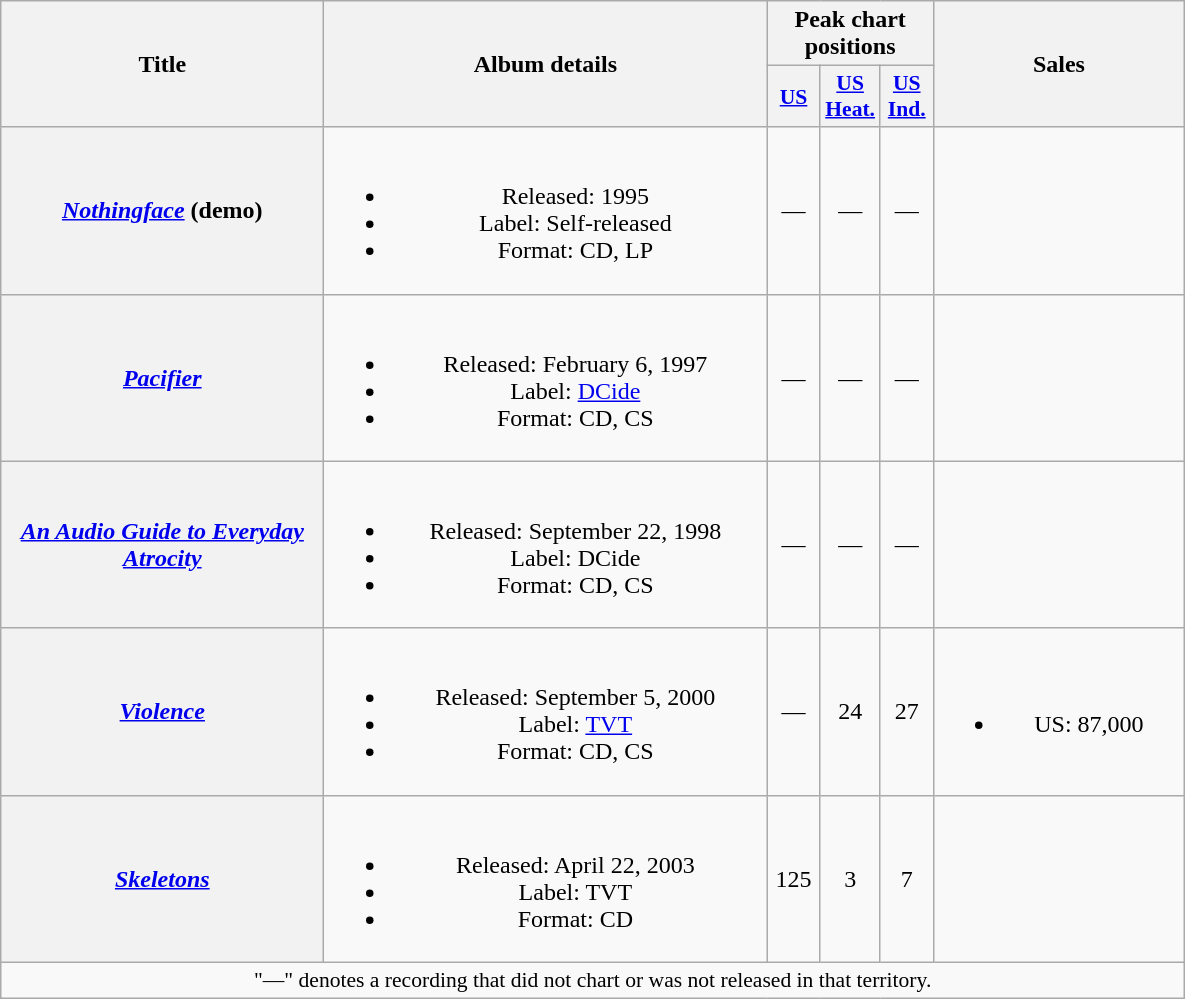<table class="wikitable plainrowheaders" style="text-align:center;" border="1">
<tr>
<th rowspan="2" scope="col" style="width:13em;">Title</th>
<th rowspan="2" scope="col" style="width:18em;">Album details</th>
<th colspan="3" scope="col">Peak chart positions</th>
<th rowspan="2" scope="col" style="width:10em;">Sales</th>
</tr>
<tr>
<th scope="col" style="width:2em;font-size:90%;"><a href='#'>US</a><br></th>
<th scope="col" style="width:2em;font-size:90%;"><a href='#'>US<br>Heat.</a><br></th>
<th scope="col" style="width:2em;font-size:90%;"><a href='#'>US Ind.</a><br></th>
</tr>
<tr>
<th scope="row"><em><a href='#'>Nothingface</a></em> (demo)</th>
<td><br><ul><li>Released: 1995</li><li>Label: Self-released</li><li>Format: CD, LP</li></ul></td>
<td>—</td>
<td>—</td>
<td>—</td>
<td></td>
</tr>
<tr>
<th scope="row"><em><a href='#'>Pacifier</a></em></th>
<td><br><ul><li>Released: February 6, 1997</li><li>Label: <a href='#'>DCide</a></li><li>Format: CD, CS</li></ul></td>
<td>—</td>
<td>—</td>
<td>—</td>
<td></td>
</tr>
<tr>
<th scope="row"><em><a href='#'>An Audio Guide to Everyday Atrocity</a></em></th>
<td><br><ul><li>Released: September 22, 1998</li><li>Label: DCide</li><li>Format: CD, CS</li></ul></td>
<td>—</td>
<td>—</td>
<td>—</td>
<td></td>
</tr>
<tr>
<th scope="row"><em><a href='#'>Violence</a></em></th>
<td><br><ul><li>Released: September 5, 2000</li><li>Label: <a href='#'>TVT</a></li><li>Format: CD, CS</li></ul></td>
<td>—</td>
<td>24</td>
<td>27</td>
<td><br><ul><li>US: 87,000</li></ul></td>
</tr>
<tr>
<th scope="row"><em><a href='#'>Skeletons</a></em></th>
<td><br><ul><li>Released: April 22, 2003</li><li>Label: TVT</li><li>Format: CD</li></ul></td>
<td>125</td>
<td>3</td>
<td>7</td>
<td></td>
</tr>
<tr>
<td colspan="6" style="font-size:90%">"—" denotes a recording that did not chart or was not released in that territory.</td>
</tr>
</table>
